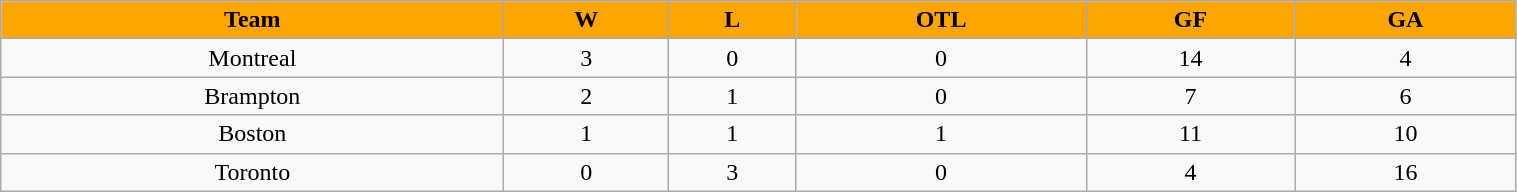<table class="wikitable" style="width:80%;">
<tr style="text-align:center; background:orange; color:black;">
<td><strong>Team</strong></td>
<td><strong>W</strong></td>
<td><strong>L</strong></td>
<td><strong>OTL</strong></td>
<td><strong>GF</strong></td>
<td><strong>GA</strong></td>
</tr>
<tr style="text-align:center;" bgcolor="">
<td>Montreal</td>
<td>3</td>
<td>0</td>
<td>0</td>
<td>14</td>
<td>4</td>
</tr>
<tr style="text-align:center;" bgcolor="">
<td>Brampton</td>
<td>2</td>
<td>1</td>
<td>0</td>
<td>7</td>
<td>6</td>
</tr>
<tr style="text-align:center;" bgcolor="">
<td>Boston</td>
<td>1</td>
<td>1</td>
<td>1</td>
<td>11</td>
<td>10</td>
</tr>
<tr style="text-align:center;" bgcolor="">
<td>Toronto</td>
<td>0</td>
<td>3</td>
<td>0</td>
<td>4</td>
<td>16</td>
</tr>
</table>
